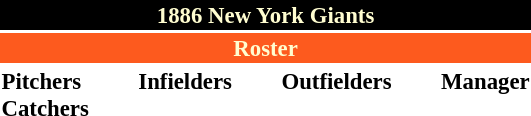<table class="toccolours" style="font-size: 95%;">
<tr>
<th colspan="10" style="background-color: black; color: #FFFDD0; text-align: center;">1886 New York Giants</th>
</tr>
<tr>
<td colspan="10" style="background-color: #fd5a1e; color: #FFFDD0; text-align: center;"><strong>Roster</strong></td>
</tr>
<tr>
<td valign="top"><strong>Pitchers</strong><br>


<strong>Catchers</strong>


</td>
<td width="25px"></td>
<td valign="top"><strong>Infielders</strong><br>



</td>
<td width="25px"></td>
<td valign="top"><strong>Outfielders</strong><br>





</td>
<td width="25px"></td>
<td valign="top"><strong>Manager</strong><br></td>
</tr>
</table>
